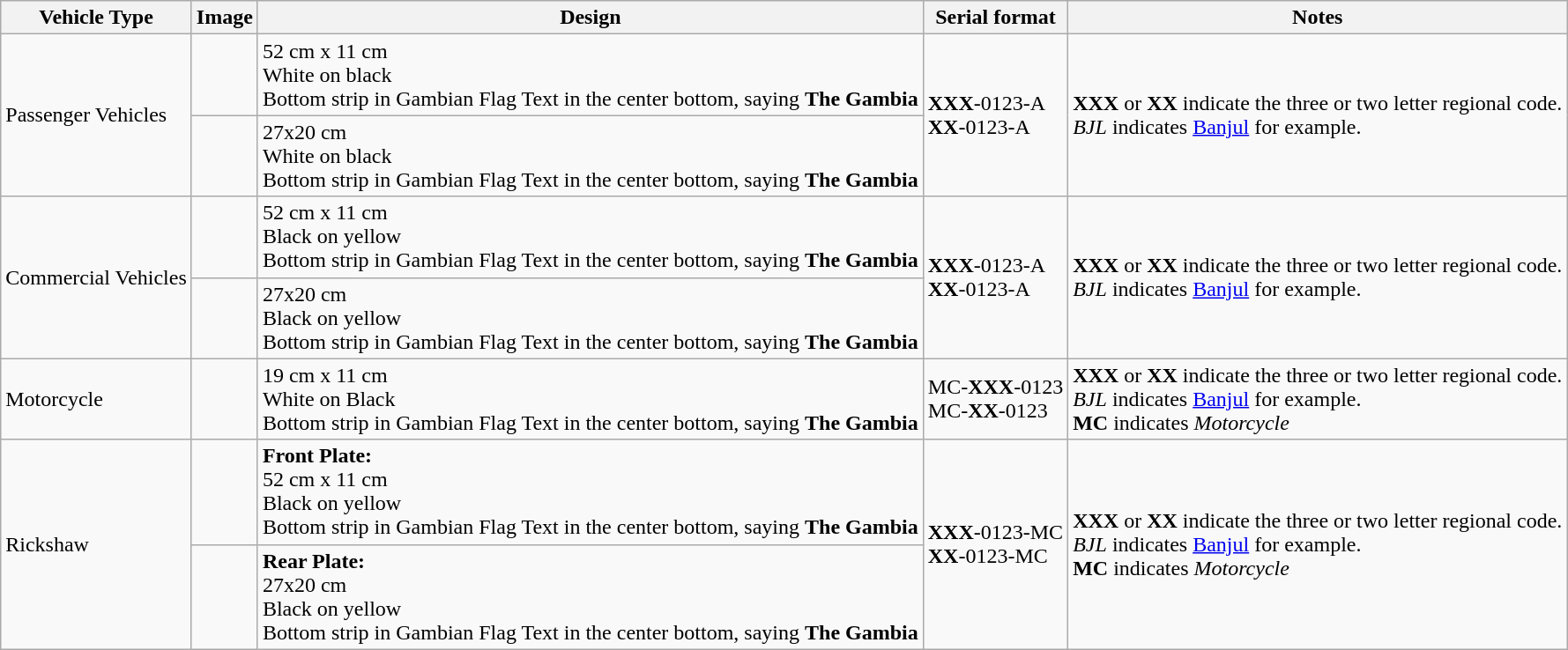<table class="wikitable">
<tr>
<th>Vehicle Type</th>
<th>Image</th>
<th>Design</th>
<th>Serial format</th>
<th>Notes</th>
</tr>
<tr>
<td rowspan="2">Passenger Vehicles</td>
<td><br></td>
<td>52 cm x 11 cm<br>White on black<br>Bottom strip in Gambian Flag Text in the center bottom, saying <strong>The Gambia</strong></td>
<td rowspan="2"><strong>XXX</strong>-0123-A<br><strong>XX</strong>-0123-A</td>
<td rowspan="2"><strong>XXX</strong> or <strong>XX</strong> indicate the three or two letter regional code.<br><em>BJL</em> indicates <a href='#'>Banjul</a> for example.</td>
</tr>
<tr>
<td><br></td>
<td>27x20 cm<br>White on black<br>Bottom strip in Gambian Flag Text in the center bottom, saying <strong>The Gambia</strong></td>
</tr>
<tr>
<td rowspan="2">Commercial Vehicles</td>
<td><br></td>
<td>52 cm x 11 cm<br>Black on yellow<br>Bottom strip in Gambian Flag Text in the center bottom, saying <strong>The Gambia</strong></td>
<td rowspan="2"><strong>XXX</strong>-0123-A<br><strong>XX</strong>-0123-A</td>
<td rowspan="2"><strong>XXX</strong> or <strong>XX</strong> indicate the three or two letter regional code.<br><em>BJL</em> indicates <a href='#'>Banjul</a> for example.</td>
</tr>
<tr>
<td><br></td>
<td>27x20 cm<br>Black on yellow<br>Bottom strip in Gambian Flag Text in the center bottom, saying <strong>The Gambia</strong></td>
</tr>
<tr>
<td>Motorcycle</td>
<td><br></td>
<td>19 cm x 11 cm<br>White on Black<br>Bottom strip in Gambian Flag Text in the center bottom, saying <strong>The Gambia</strong></td>
<td>MC-<strong>XXX</strong>-0123<br>MC-<strong>XX</strong>-0123</td>
<td><strong>XXX</strong> or <strong>XX</strong> indicate the three or two letter regional code.<br><em>BJL</em> indicates <a href='#'>Banjul</a> for example.<br><strong>MC</strong> indicates <em>Motorcycle</em></td>
</tr>
<tr>
<td rowspan="2">Rickshaw</td>
<td><br></td>
<td><strong>Front Plate:</strong><br>52 cm x 11 cm<br>Black on yellow<br>Bottom strip in Gambian Flag Text in the center bottom, saying <strong>The Gambia</strong></td>
<td rowspan="4"><strong>XXX</strong>-0123-MC<br><strong>XX</strong>-0123-MC</td>
<td rowspan="4"><strong>XXX</strong> or <strong>XX</strong> indicate the three or two letter regional code.<br><em>BJL</em> indicates <a href='#'>Banjul</a> for example.<br><strong>MC</strong> indicates <em>Motorcycle</em></td>
</tr>
<tr>
<td><br></td>
<td><strong>Rear Plate:</strong><br>27x20 cm<br>Black on yellow<br>Bottom strip in Gambian Flag Text in the center bottom, saying <strong>The Gambia</strong></td>
</tr>
</table>
